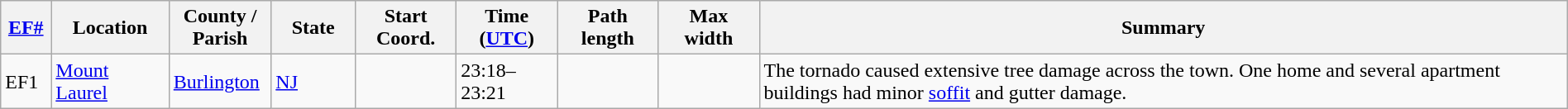<table class="wikitable sortable" style="width:100%;">
<tr>
<th scope="col" style="width:3%; text-align:center;"><a href='#'>EF#</a></th>
<th scope="col" style="width:7%; text-align:center;" class="unsortable">Location</th>
<th scope="col" style="width:6%; text-align:center;" class="unsortable">County / Parish</th>
<th scope="col" style="width:5%; text-align:center;">State</th>
<th scope="col" style="width:6%; text-align:center;">Start Coord.</th>
<th scope="col" style="width:6%; text-align:center;">Time (<a href='#'>UTC</a>)</th>
<th scope="col" style="width:6%; text-align:center;">Path length</th>
<th scope="col" style="width:6%; text-align:center;">Max width</th>
<th scope="col" class="unsortable" style="width:48%; text-align:center;">Summary</th>
</tr>
<tr>
<td bgcolor=>EF1</td>
<td><a href='#'>Mount Laurel</a></td>
<td><a href='#'>Burlington</a></td>
<td><a href='#'>NJ</a></td>
<td></td>
<td>23:18–23:21</td>
<td></td>
<td></td>
<td>The tornado caused extensive tree damage across the town. One home and several apartment buildings had minor <a href='#'>soffit</a> and gutter damage.</td>
</tr>
</table>
